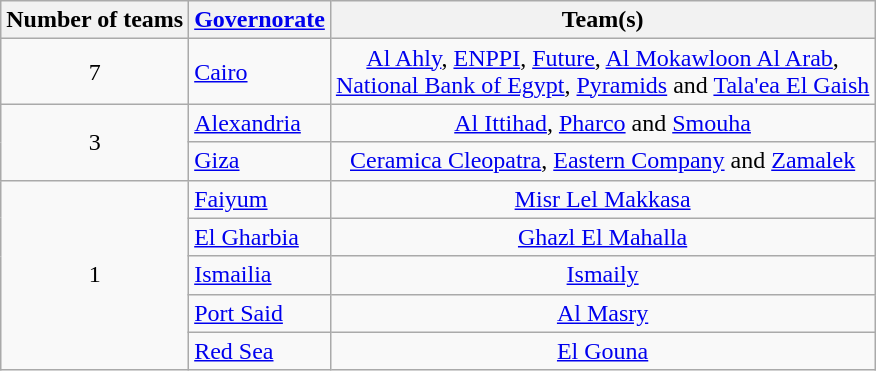<table class="wikitable" style="text-align:center">
<tr>
<th>Number of teams</th>
<th><a href='#'>Governorate</a></th>
<th>Team(s)</th>
</tr>
<tr>
<td>7</td>
<td align=left> <a href='#'>Cairo</a></td>
<td><a href='#'>Al Ahly</a>, <a href='#'>ENPPI</a>, <a href='#'>Future</a>, <a href='#'>Al Mokawloon Al Arab</a>,<br> <a href='#'>National Bank of Egypt</a>, <a href='#'>Pyramids</a> and <a href='#'>Tala'ea El Gaish</a></td>
</tr>
<tr>
<td rowspan=2>3</td>
<td align=left> <a href='#'>Alexandria</a></td>
<td><a href='#'>Al Ittihad</a>, <a href='#'>Pharco</a> and <a href='#'>Smouha</a></td>
</tr>
<tr>
<td align=left> <a href='#'>Giza</a></td>
<td><a href='#'>Ceramica Cleopatra</a>, <a href='#'>Eastern Company</a> and <a href='#'>Zamalek</a></td>
</tr>
<tr>
<td rowspan=5>1</td>
<td align=left> <a href='#'>Faiyum</a></td>
<td><a href='#'>Misr Lel Makkasa</a></td>
</tr>
<tr>
<td align=left> <a href='#'>El Gharbia</a></td>
<td><a href='#'>Ghazl El Mahalla</a></td>
</tr>
<tr>
<td align=left> <a href='#'>Ismailia</a></td>
<td><a href='#'>Ismaily</a></td>
</tr>
<tr>
<td align=left> <a href='#'>Port Said</a></td>
<td><a href='#'>Al Masry</a></td>
</tr>
<tr>
<td align=left> <a href='#'>Red Sea</a></td>
<td><a href='#'>El Gouna</a></td>
</tr>
</table>
